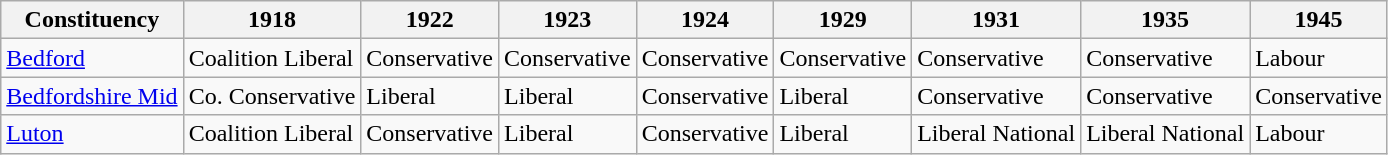<table class="wikitable">
<tr>
<th>Constituency</th>
<th>1918</th>
<th>1922</th>
<th>1923</th>
<th>1924</th>
<th>1929</th>
<th>1931</th>
<th>1935</th>
<th>1945</th>
</tr>
<tr>
<td><a href='#'>Bedford</a></td>
<td bgcolor=>Coalition Liberal</td>
<td bgcolor=>Conservative</td>
<td bgcolor=>Conservative</td>
<td bgcolor=>Conservative</td>
<td bgcolor=>Conservative</td>
<td bgcolor=>Conservative</td>
<td bgcolor=>Conservative</td>
<td bgcolor=>Labour</td>
</tr>
<tr>
<td><a href='#'>Bedfordshire Mid</a></td>
<td bgcolor=>Co. Conservative</td>
<td bgcolor=>Liberal</td>
<td bgcolor=>Liberal</td>
<td bgcolor=>Conservative</td>
<td bgcolor=>Liberal</td>
<td bgcolor=>Conservative</td>
<td bgcolor=>Conservative</td>
<td bgcolor=>Conservative</td>
</tr>
<tr>
<td><a href='#'>Luton</a></td>
<td bgcolor=>Coalition Liberal</td>
<td bgcolor=>Conservative</td>
<td bgcolor=>Liberal</td>
<td bgcolor=>Conservative</td>
<td bgcolor=>Liberal</td>
<td bgcolor=>Liberal National</td>
<td bgcolor=>Liberal National</td>
<td bgcolor=>Labour</td>
</tr>
</table>
